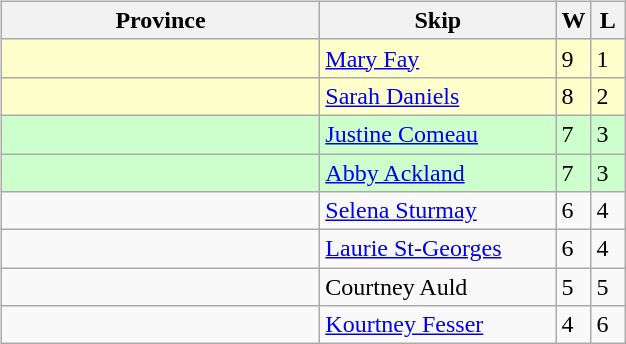<table>
<tr>
<td style="width:10%; vertical-align:top;"><br><table class="wikitable">
<tr>
<th width=205>Province</th>
<th width=150>Skip</th>
<th width=15>W</th>
<th width=15>L</th>
</tr>
<tr bgcolor=#ffffcc>
<td></td>
<td><a href='#'>Mary Fay</a></td>
<td>9</td>
<td>1</td>
</tr>
<tr bgcolor=#ffffcc>
<td></td>
<td><a href='#'>Sarah Daniels</a></td>
<td>8</td>
<td>2</td>
</tr>
<tr bgcolor=#ccffcc>
<td></td>
<td><a href='#'>Justine Comeau</a></td>
<td>7</td>
<td>3</td>
</tr>
<tr bgcolor=#ccffcc>
<td></td>
<td><a href='#'>Abby Ackland</a></td>
<td>7</td>
<td>3</td>
</tr>
<tr>
<td></td>
<td><a href='#'>Selena Sturmay</a></td>
<td>6</td>
<td>4</td>
</tr>
<tr>
<td></td>
<td><a href='#'>Laurie St-Georges</a></td>
<td>6</td>
<td>4</td>
</tr>
<tr>
<td></td>
<td>Courtney Auld</td>
<td>5</td>
<td>5</td>
</tr>
<tr>
<td></td>
<td><a href='#'>Kourtney Fesser</a></td>
<td>4</td>
<td>6</td>
</tr>
</table>
</td>
</tr>
<tr>
</tr>
</table>
